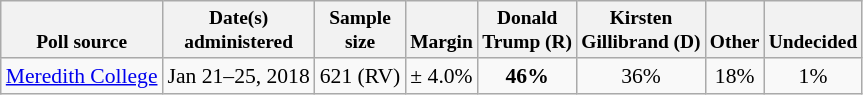<table class="wikitable" style="font-size:90%;text-align:center;">
<tr valign=bottom style="font-size:90%;">
<th>Poll source</th>
<th>Date(s)<br>administered</th>
<th>Sample<br>size</th>
<th>Margin<br></th>
<th>Donald<br>Trump (R)</th>
<th>Kirsten<br>Gillibrand (D)</th>
<th>Other</th>
<th>Undecided</th>
</tr>
<tr>
<td style="text-align:left;"><a href='#'>Meredith College</a></td>
<td>Jan 21–25, 2018</td>
<td>621 (RV)</td>
<td>± 4.0%</td>
<td><strong>46%</strong></td>
<td>36%</td>
<td>18%</td>
<td>1%</td>
</tr>
</table>
